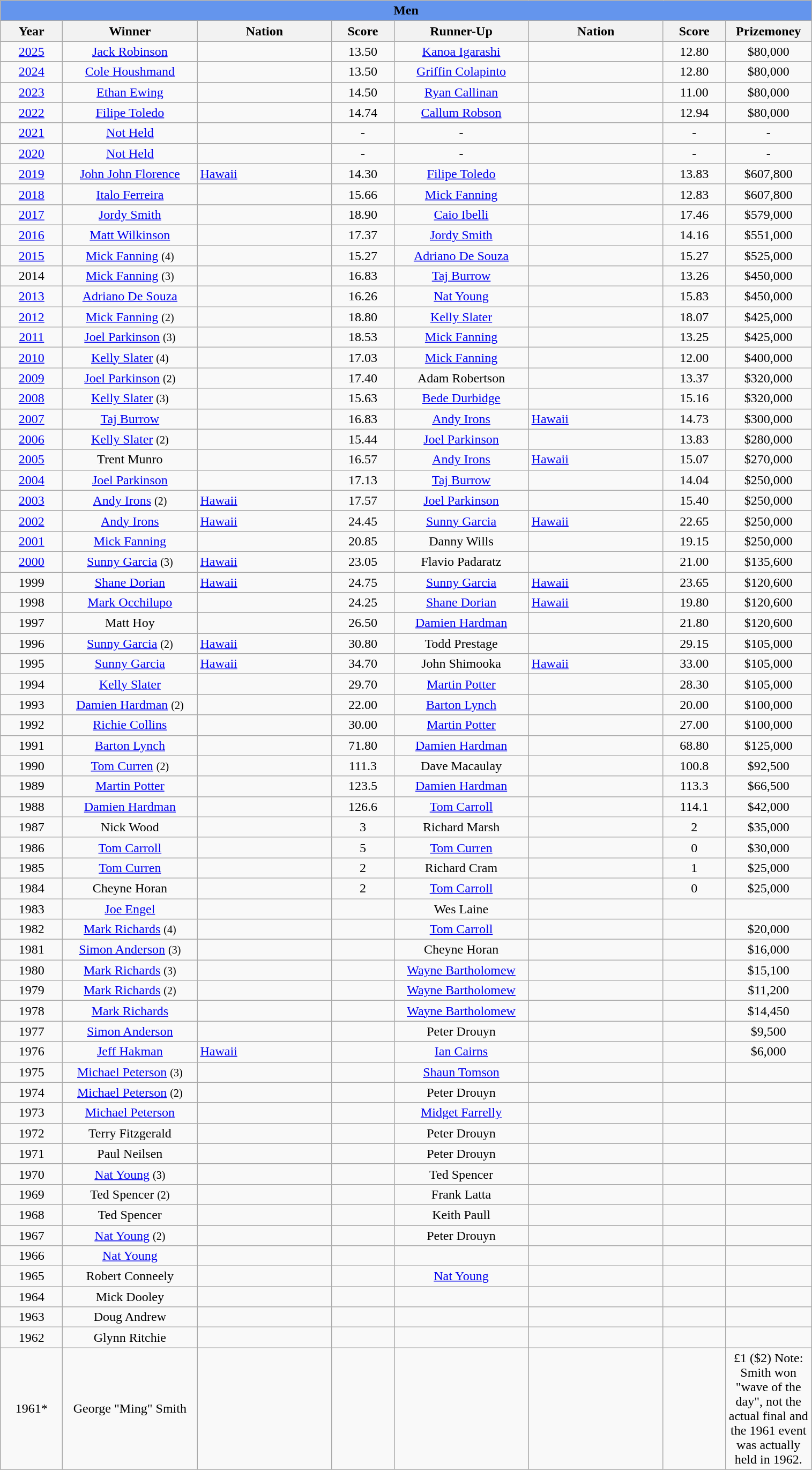<table class="wikitable" border="1">
<tr>
<td colspan="8"  style="text-align:center; background:#6495ed;"><strong>Men</strong></td>
</tr>
<tr>
<th width=70>Year</th>
<th width=160>Winner</th>
<th width=160>Nation</th>
<th width=70>Score</th>
<th width=160>Runner-Up</th>
<th width=160>Nation</th>
<th width=70>Score</th>
<th width=100>Prizemoney</th>
</tr>
<tr>
<td align=center><a href='#'>2025</a></td>
<td align=center><a href='#'>Jack Robinson</a></td>
<td></td>
<td align=center>13.50</td>
<td align=center><a href='#'>Kanoa Igarashi</a></td>
<td></td>
<td align=center>12.80</td>
<td align=center>$80,000</td>
</tr>
<tr>
<td align=center><a href='#'>2024</a></td>
<td align=center><a href='#'>Cole Houshmand</a></td>
<td></td>
<td align=center>13.50</td>
<td align=center><a href='#'>Griffin Colapinto</a></td>
<td></td>
<td align=center>12.80</td>
<td align=center>$80,000</td>
</tr>
<tr>
<td align=center><a href='#'>2023</a></td>
<td align=center><a href='#'>Ethan Ewing</a></td>
<td></td>
<td align=center>14.50</td>
<td align=center><a href='#'>Ryan Callinan</a></td>
<td></td>
<td align=center>11.00</td>
<td align=center>$80,000</td>
</tr>
<tr>
<td align=center><a href='#'>2022</a></td>
<td align=center><a href='#'>Filipe Toledo</a></td>
<td></td>
<td align=center>14.74</td>
<td align=center><a href='#'>Callum Robson</a></td>
<td></td>
<td align=center>12.94</td>
<td align=center>$80,000</td>
</tr>
<tr>
<td align=center><a href='#'>2021</a></td>
<td align=center><a href='#'>Not Held</a></td>
<td></td>
<td align=center>-</td>
<td align=center>-</td>
<td></td>
<td align=center>-</td>
<td align=center>-</td>
</tr>
<tr>
<td align=center><a href='#'>2020</a></td>
<td align=center><a href='#'>Not Held</a></td>
<td></td>
<td align=center>-</td>
<td align=center>-</td>
<td></td>
<td align=center>-</td>
<td align=center>-</td>
</tr>
<tr>
<td align=center><a href='#'>2019</a></td>
<td align=center><a href='#'>John John Florence</a></td>
<td> <a href='#'>Hawaii</a></td>
<td align=center>14.30</td>
<td align=center><a href='#'>Filipe Toledo</a></td>
<td></td>
<td align=center>13.83</td>
<td align=center>$607,800</td>
</tr>
<tr>
<td align=center><a href='#'>2018</a></td>
<td align=center><a href='#'>Italo Ferreira</a></td>
<td></td>
<td align=center>15.66</td>
<td align=center><a href='#'>Mick Fanning</a></td>
<td></td>
<td align=center>12.83</td>
<td align=center>$607,800</td>
</tr>
<tr>
<td align=center><a href='#'>2017</a></td>
<td align=center><a href='#'>Jordy Smith</a></td>
<td></td>
<td align=center>18.90</td>
<td align=center><a href='#'>Caio Ibelli</a></td>
<td></td>
<td align=center>17.46</td>
<td align=center>$579,000</td>
</tr>
<tr>
<td align=center><a href='#'>2016</a></td>
<td align=center><a href='#'>Matt Wilkinson</a></td>
<td></td>
<td align=center>17.37</td>
<td align=center><a href='#'>Jordy Smith</a></td>
<td></td>
<td align=center>14.16</td>
<td align=center>$551,000</td>
</tr>
<tr>
<td align=center><a href='#'>2015</a></td>
<td align=center><a href='#'>Mick Fanning</a> <small>(4)</small></td>
<td></td>
<td align=center>15.27</td>
<td align=center><a href='#'>Adriano De Souza</a></td>
<td></td>
<td align=center>15.27</td>
<td align=center>$525,000</td>
</tr>
<tr>
<td align=center>2014</td>
<td align=center><a href='#'>Mick Fanning</a> <small>(3)</small></td>
<td></td>
<td align=center>16.83</td>
<td align=center><a href='#'>Taj Burrow</a></td>
<td></td>
<td align=center>13.26</td>
<td align=center>$450,000</td>
</tr>
<tr>
<td align=center><a href='#'>2013</a></td>
<td align=center><a href='#'>Adriano De Souza</a></td>
<td></td>
<td align=center>16.26</td>
<td align=center><a href='#'>Nat Young</a></td>
<td></td>
<td align=center>15.83</td>
<td align=center>$450,000</td>
</tr>
<tr>
<td align=center><a href='#'>2012</a></td>
<td align=center><a href='#'>Mick Fanning</a> <small>(2)</small></td>
<td></td>
<td align=center>18.80</td>
<td align=center><a href='#'>Kelly Slater</a></td>
<td></td>
<td align=center>18.07</td>
<td align=center>$425,000</td>
</tr>
<tr>
<td align=center><a href='#'>2011</a></td>
<td align=center><a href='#'>Joel Parkinson</a> <small>(3)</small></td>
<td></td>
<td align=center>18.53</td>
<td align=center><a href='#'>Mick Fanning</a></td>
<td></td>
<td align=center>13.25</td>
<td align=center>$425,000</td>
</tr>
<tr>
<td align=center><a href='#'>2010</a></td>
<td align=center><a href='#'>Kelly Slater</a> <small>(4)</small></td>
<td></td>
<td align=center>17.03</td>
<td align=center><a href='#'>Mick Fanning</a></td>
<td></td>
<td align=center>12.00</td>
<td align=center>$400,000</td>
</tr>
<tr>
<td align=center><a href='#'>2009</a></td>
<td align=center><a href='#'>Joel Parkinson</a> <small>(2)</small></td>
<td></td>
<td align=center>17.40</td>
<td align=center>Adam Robertson</td>
<td></td>
<td align=center>13.37</td>
<td align=center>$320,000</td>
</tr>
<tr>
<td align=center><a href='#'>2008</a></td>
<td align=center><a href='#'>Kelly Slater</a> <small>(3)</small></td>
<td></td>
<td align=center>15.63</td>
<td align=center><a href='#'>Bede Durbidge</a></td>
<td></td>
<td align=center>15.16</td>
<td align=center>$320,000</td>
</tr>
<tr>
<td align=center><a href='#'>2007</a></td>
<td align=center><a href='#'>Taj Burrow</a></td>
<td></td>
<td align=center>16.83</td>
<td align=center><a href='#'>Andy Irons</a></td>
<td> <a href='#'>Hawaii</a></td>
<td align=center>14.73</td>
<td align=center>$300,000</td>
</tr>
<tr>
<td align=center><a href='#'>2006</a></td>
<td align=center><a href='#'>Kelly Slater</a> <small>(2)</small></td>
<td></td>
<td align=center>15.44</td>
<td align=center><a href='#'>Joel Parkinson</a></td>
<td></td>
<td align=center>13.83</td>
<td align=center>$280,000</td>
</tr>
<tr>
<td align=center><a href='#'>2005</a></td>
<td align=center>Trent Munro</td>
<td></td>
<td align=center>16.57</td>
<td align=center><a href='#'>Andy Irons</a></td>
<td> <a href='#'>Hawaii</a></td>
<td align=center>15.07</td>
<td align=center>$270,000</td>
</tr>
<tr>
<td align=center><a href='#'>2004</a></td>
<td align=center><a href='#'>Joel Parkinson</a></td>
<td></td>
<td align=center>17.13</td>
<td align=center><a href='#'>Taj Burrow</a></td>
<td></td>
<td align=center>14.04</td>
<td align=center>$250,000</td>
</tr>
<tr>
<td align=center><a href='#'>2003</a></td>
<td align=center><a href='#'>Andy Irons</a> <small>(2)</small></td>
<td> <a href='#'>Hawaii</a></td>
<td align=center>17.57</td>
<td align=center><a href='#'>Joel Parkinson</a></td>
<td></td>
<td align=center>15.40</td>
<td align=center>$250,000</td>
</tr>
<tr>
<td align=center><a href='#'>2002</a></td>
<td align=center><a href='#'>Andy Irons</a></td>
<td> <a href='#'>Hawaii</a></td>
<td align=center>24.45</td>
<td align=center><a href='#'>Sunny Garcia</a></td>
<td> <a href='#'>Hawaii</a></td>
<td align=center>22.65</td>
<td align=center>$250,000</td>
</tr>
<tr>
<td align=center><a href='#'>2001</a></td>
<td align=center><a href='#'>Mick Fanning</a></td>
<td></td>
<td align=center>20.85</td>
<td align=center>Danny Wills</td>
<td></td>
<td align=center>19.15</td>
<td align=center>$250,000</td>
</tr>
<tr>
<td align=center><a href='#'>2000</a></td>
<td align=center><a href='#'>Sunny Garcia</a> <small>(3)</small></td>
<td> <a href='#'>Hawaii</a></td>
<td align=center>23.05</td>
<td align=center>Flavio Padaratz</td>
<td></td>
<td align=center>21.00</td>
<td align=center>$135,600</td>
</tr>
<tr>
<td align=center>1999</td>
<td align=center><a href='#'>Shane Dorian</a></td>
<td> <a href='#'>Hawaii</a></td>
<td align=center>24.75</td>
<td align=center><a href='#'>Sunny Garcia</a></td>
<td> <a href='#'>Hawaii</a></td>
<td align=center>23.65</td>
<td align=center>$120,600</td>
</tr>
<tr>
<td align=center>1998</td>
<td align=center><a href='#'>Mark Occhilupo</a></td>
<td></td>
<td align=center>24.25</td>
<td align=center><a href='#'>Shane Dorian</a></td>
<td> <a href='#'>Hawaii</a></td>
<td align=center>19.80</td>
<td align=center>$120,600</td>
</tr>
<tr>
<td align=center>1997</td>
<td align=center>Matt Hoy</td>
<td></td>
<td align=center>26.50</td>
<td align=center><a href='#'>Damien Hardman</a></td>
<td></td>
<td align=center>21.80</td>
<td align=center>$120,600</td>
</tr>
<tr>
<td align=center>1996</td>
<td align=center><a href='#'>Sunny Garcia</a> <small>(2)</small></td>
<td> <a href='#'>Hawaii</a></td>
<td align=center>30.80</td>
<td align=center>Todd Prestage</td>
<td></td>
<td align=center>29.15</td>
<td align=center>$105,000</td>
</tr>
<tr>
<td align=center>1995</td>
<td align=center><a href='#'>Sunny Garcia</a></td>
<td> <a href='#'>Hawaii</a></td>
<td align=center>34.70</td>
<td align=center>John Shimooka</td>
<td> <a href='#'>Hawaii</a></td>
<td align=center>33.00</td>
<td align=center>$105,000</td>
</tr>
<tr>
<td align=center>1994</td>
<td align=center><a href='#'>Kelly Slater</a></td>
<td></td>
<td align=center>29.70</td>
<td align=center><a href='#'>Martin Potter</a></td>
<td></td>
<td align=center>28.30</td>
<td align=center>$105,000</td>
</tr>
<tr>
<td align=center>1993</td>
<td align=center><a href='#'>Damien Hardman</a> <small>(2)</small></td>
<td></td>
<td align=center>22.00</td>
<td align=center><a href='#'>Barton Lynch</a></td>
<td></td>
<td align=center>20.00</td>
<td align=center>$100,000</td>
</tr>
<tr>
<td align=center>1992</td>
<td align=center><a href='#'>Richie Collins</a></td>
<td></td>
<td align=center>30.00</td>
<td align=center><a href='#'>Martin Potter</a></td>
<td></td>
<td align=center>27.00</td>
<td align=center>$100,000</td>
</tr>
<tr>
<td align=center>1991</td>
<td align=center><a href='#'>Barton Lynch</a></td>
<td></td>
<td align=center>71.80</td>
<td align=center><a href='#'>Damien Hardman</a></td>
<td></td>
<td align=center>68.80</td>
<td align=center>$125,000</td>
</tr>
<tr>
<td align=center>1990</td>
<td align=center><a href='#'>Tom Curren</a> <small>(2)</small></td>
<td></td>
<td align=center>111.3</td>
<td align=center>Dave Macaulay</td>
<td></td>
<td align=center>100.8</td>
<td align=center>$92,500</td>
</tr>
<tr>
<td align=center>1989</td>
<td align=center><a href='#'>Martin Potter</a></td>
<td></td>
<td align=center>123.5</td>
<td align=center><a href='#'>Damien Hardman</a></td>
<td></td>
<td align=center>113.3</td>
<td align=center>$66,500</td>
</tr>
<tr>
<td align=center>1988</td>
<td align=center><a href='#'>Damien Hardman</a></td>
<td></td>
<td align=center>126.6</td>
<td align=center><a href='#'>Tom Carroll</a></td>
<td></td>
<td align=center>114.1</td>
<td align=center>$42,000</td>
</tr>
<tr>
<td align=center>1987</td>
<td align=center>Nick Wood</td>
<td></td>
<td align=center>3</td>
<td align=center>Richard Marsh</td>
<td></td>
<td align=center>2</td>
<td align=center>$35,000</td>
</tr>
<tr>
<td align=center>1986</td>
<td align=center><a href='#'>Tom Carroll</a></td>
<td></td>
<td align=center>5</td>
<td align=center><a href='#'>Tom Curren</a></td>
<td></td>
<td align=center>0</td>
<td align=center>$30,000</td>
</tr>
<tr>
<td align=center>1985</td>
<td align=center><a href='#'>Tom Curren</a></td>
<td></td>
<td align=center>2</td>
<td align=center>Richard Cram</td>
<td></td>
<td align=center>1</td>
<td align=center>$25,000</td>
</tr>
<tr>
<td align=center>1984</td>
<td align=center>Cheyne Horan</td>
<td></td>
<td align=center>2</td>
<td align=center><a href='#'>Tom Carroll</a></td>
<td></td>
<td align=center>0</td>
<td align=center>$25,000</td>
</tr>
<tr>
<td align=center>1983</td>
<td align=center><a href='#'>Joe Engel</a></td>
<td></td>
<td align=center></td>
<td align=center>Wes Laine</td>
<td></td>
<td align=center></td>
<td align=center></td>
</tr>
<tr>
<td align=center>1982</td>
<td align=center><a href='#'>Mark Richards</a> <small>(4)</small></td>
<td></td>
<td align=center></td>
<td align=center><a href='#'>Tom Carroll</a></td>
<td></td>
<td align=center></td>
<td align=center>$20,000</td>
</tr>
<tr>
<td align=center>1981</td>
<td align=center><a href='#'>Simon Anderson</a> <small>(3)</small></td>
<td></td>
<td align=center></td>
<td align=center>Cheyne Horan</td>
<td></td>
<td align=center></td>
<td align=center>$16,000</td>
</tr>
<tr>
<td align=center>1980</td>
<td align=center><a href='#'>Mark Richards</a> <small>(3)</small></td>
<td></td>
<td align=center></td>
<td align=center><a href='#'>Wayne Bartholomew</a></td>
<td></td>
<td align=center></td>
<td align=center>$15,100</td>
</tr>
<tr>
<td align=center>1979</td>
<td align=center><a href='#'>Mark Richards</a> <small>(2)</small></td>
<td></td>
<td align=center></td>
<td align=center><a href='#'>Wayne Bartholomew</a></td>
<td></td>
<td align=center></td>
<td align=center>$11,200</td>
</tr>
<tr>
<td align=center>1978</td>
<td align=center><a href='#'>Mark Richards</a></td>
<td></td>
<td align=center></td>
<td align=center><a href='#'>Wayne Bartholomew</a></td>
<td></td>
<td align=center></td>
<td align=center>$14,450</td>
</tr>
<tr>
<td align=center>1977</td>
<td align=center><a href='#'>Simon Anderson</a></td>
<td></td>
<td align=center></td>
<td align=center>Peter Drouyn</td>
<td></td>
<td align=center></td>
<td align=center>$9,500</td>
</tr>
<tr>
<td align=center>1976</td>
<td align=center><a href='#'>Jeff Hakman</a></td>
<td> <a href='#'>Hawaii</a></td>
<td align=center></td>
<td align=center><a href='#'>Ian Cairns</a></td>
<td></td>
<td align=center></td>
<td align=center>$6,000</td>
</tr>
<tr>
<td align=center>1975</td>
<td align=center><a href='#'>Michael Peterson</a> <small>(3)</small></td>
<td></td>
<td align=center></td>
<td align=center><a href='#'>Shaun Tomson</a></td>
<td></td>
<td align=center></td>
<td align=center></td>
</tr>
<tr>
<td align=center>1974</td>
<td align=center><a href='#'>Michael Peterson</a> <small>(2)</small></td>
<td></td>
<td align=center></td>
<td align=center>Peter Drouyn</td>
<td></td>
<td align=center></td>
<td align=center></td>
</tr>
<tr>
<td align=center>1973</td>
<td align=center><a href='#'>Michael Peterson</a></td>
<td></td>
<td align=center></td>
<td align=center><a href='#'>Midget Farrelly</a></td>
<td></td>
<td align=center></td>
<td align=center></td>
</tr>
<tr>
<td align=center>1972</td>
<td align=center>Terry Fitzgerald</td>
<td></td>
<td align=center></td>
<td align=center>Peter Drouyn</td>
<td></td>
<td align=center></td>
<td align=center></td>
</tr>
<tr>
<td align=center>1971</td>
<td align=center>Paul Neilsen</td>
<td></td>
<td align=center></td>
<td align=center>Peter Drouyn</td>
<td></td>
<td align=center></td>
<td align=center></td>
</tr>
<tr>
<td align=center>1970</td>
<td align=center><a href='#'>Nat Young</a> <small>(3)</small></td>
<td></td>
<td align=center></td>
<td align=center>Ted Spencer</td>
<td></td>
<td align=center></td>
<td align=center></td>
</tr>
<tr>
<td align=center>1969</td>
<td align=center>Ted Spencer <small>(2)</small></td>
<td></td>
<td align=center></td>
<td align=center>Frank Latta</td>
<td></td>
<td align=center></td>
<td align=center></td>
</tr>
<tr>
<td align=center>1968</td>
<td align=center>Ted Spencer</td>
<td></td>
<td align=center></td>
<td align=center>Keith Paull</td>
<td></td>
<td align=center></td>
<td align=center></td>
</tr>
<tr>
<td align=center>1967</td>
<td align=center><a href='#'>Nat Young</a> <small>(2)</small></td>
<td></td>
<td align=center></td>
<td align=center>Peter Drouyn</td>
<td></td>
<td align=center></td>
<td align=center></td>
</tr>
<tr>
<td align=center>1966</td>
<td align=center><a href='#'>Nat Young</a></td>
<td></td>
<td align=center></td>
<td align=center></td>
<td></td>
<td align=center></td>
<td align=center></td>
</tr>
<tr>
<td align=center>1965</td>
<td align=center>Robert Conneely</td>
<td></td>
<td align=center></td>
<td align=center><a href='#'>Nat Young</a></td>
<td></td>
<td align=center></td>
<td align=center></td>
</tr>
<tr>
<td align=center>1964</td>
<td align=center>Mick Dooley</td>
<td></td>
<td align=center></td>
<td align=center></td>
<td></td>
<td align=center></td>
<td align=center></td>
</tr>
<tr>
<td align=center>1963</td>
<td align=center>Doug Andrew</td>
<td></td>
<td align=center></td>
<td align=center></td>
<td></td>
<td align=center></td>
<td align=center></td>
</tr>
<tr>
<td align=center>1962</td>
<td align=center>Glynn Ritchie</td>
<td></td>
<td align=center></td>
<td align=center></td>
<td></td>
<td align=center></td>
<td align=center></td>
</tr>
<tr>
<td align=center>1961*</td>
<td align=center>George "Ming" Smith</td>
<td></td>
<td align=center></td>
<td align=center></td>
<td></td>
<td align=center></td>
<td align=center>£1 ($2) Note: Smith won "wave of the day", not the actual final and the 1961 event was actually held in 1962.</td>
</tr>
</table>
